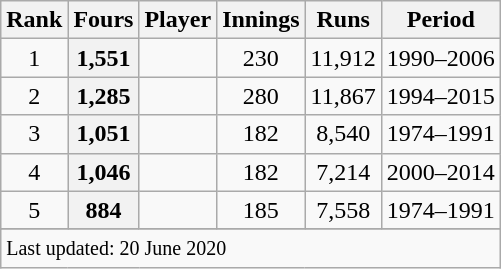<table class="wikitable plainrowheaders sortable">
<tr>
<th scope=col>Rank</th>
<th scope=col>Fours</th>
<th scope=col>Player</th>
<th scope=col>Innings</th>
<th scope=col>Runs</th>
<th scope=col>Period</th>
</tr>
<tr>
<td align=center>1</td>
<th scope=row style="text-align:center;">1,551</th>
<td></td>
<td align=center>230</td>
<td align=center>11,912</td>
<td>1990–2006</td>
</tr>
<tr>
<td align=center>2</td>
<th scope=row style="text-align:center;">1,285</th>
<td></td>
<td align=center>280</td>
<td align=center>11,867</td>
<td>1994–2015</td>
</tr>
<tr>
<td align=center>3</td>
<th scope=row style=text-align:center;>1,051</th>
<td></td>
<td align=center>182</td>
<td align=center>8,540</td>
<td>1974–1991</td>
</tr>
<tr>
<td align=center>4</td>
<th scope=row style=text-align:center;>1,046</th>
<td></td>
<td align=center>182</td>
<td align=center>7,214</td>
<td>2000–2014</td>
</tr>
<tr>
<td align=center>5</td>
<th scope=row style=text-align:center;>884</th>
<td></td>
<td align=center>185</td>
<td align=center>7,558</td>
<td>1974–1991</td>
</tr>
<tr>
</tr>
<tr class=sortbottom>
<td colspan=6><small>Last updated: 20 June 2020</small></td>
</tr>
</table>
